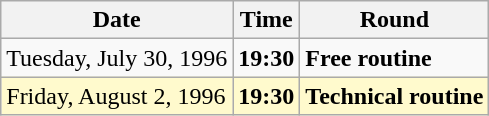<table class="wikitable">
<tr>
<th>Date</th>
<th>Time</th>
<th>Round</th>
</tr>
<tr>
<td>Tuesday, July 30, 1996</td>
<td><strong>19:30</strong></td>
<td><strong> Free routine</strong></td>
</tr>
<tr>
<td style=background:lemonchiffon>Friday, August 2, 1996</td>
<td style=background:lemonchiffon><strong>19:30</strong></td>
<td style=background:lemonchiffon><strong> Technical routine</strong></td>
</tr>
</table>
